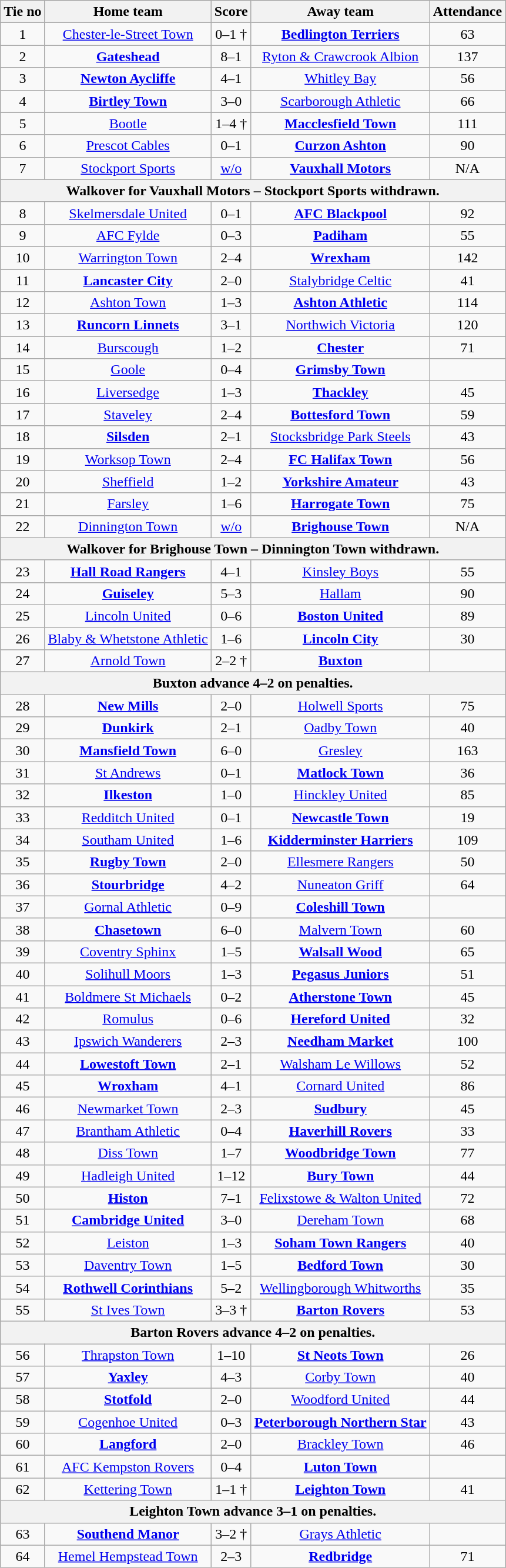<table class="wikitable" style="text-align:center">
<tr>
<th>Tie no</th>
<th>Home team</th>
<th>Score</th>
<th>Away team</th>
<th>Attendance</th>
</tr>
<tr>
<td>1</td>
<td><a href='#'>Chester-le-Street Town</a></td>
<td>0–1 †</td>
<td><strong><a href='#'>Bedlington Terriers</a></strong></td>
<td>63</td>
</tr>
<tr>
<td>2</td>
<td><strong><a href='#'>Gateshead</a></strong></td>
<td>8–1</td>
<td><a href='#'>Ryton & Crawcrook Albion</a></td>
<td>137</td>
</tr>
<tr>
<td>3</td>
<td><strong><a href='#'>Newton Aycliffe</a></strong></td>
<td>4–1</td>
<td><a href='#'>Whitley Bay</a></td>
<td>56</td>
</tr>
<tr>
<td>4</td>
<td><strong><a href='#'>Birtley Town</a></strong></td>
<td>3–0</td>
<td><a href='#'>Scarborough Athletic</a></td>
<td>66</td>
</tr>
<tr>
<td>5</td>
<td><a href='#'>Bootle</a></td>
<td>1–4 †</td>
<td><strong><a href='#'>Macclesfield Town</a></strong></td>
<td>111</td>
</tr>
<tr>
<td>6</td>
<td><a href='#'>Prescot Cables</a></td>
<td>0–1</td>
<td><strong><a href='#'>Curzon Ashton</a></strong></td>
<td>90</td>
</tr>
<tr>
<td>7</td>
<td><a href='#'>Stockport Sports</a></td>
<td><a href='#'>w/o</a></td>
<td><strong><a href='#'>Vauxhall Motors</a></strong></td>
<td>N/A</td>
</tr>
<tr>
<th colspan="5">Walkover for Vauxhall Motors – Stockport Sports withdrawn.</th>
</tr>
<tr>
<td>8</td>
<td><a href='#'>Skelmersdale United</a></td>
<td>0–1</td>
<td><strong><a href='#'>AFC Blackpool</a></strong></td>
<td>92</td>
</tr>
<tr>
<td>9</td>
<td><a href='#'>AFC Fylde</a></td>
<td>0–3</td>
<td><strong><a href='#'>Padiham</a></strong></td>
<td>55</td>
</tr>
<tr>
<td>10</td>
<td><a href='#'>Warrington Town</a></td>
<td>2–4</td>
<td><strong><a href='#'>Wrexham</a></strong></td>
<td>142</td>
</tr>
<tr>
<td>11</td>
<td><strong><a href='#'>Lancaster City</a></strong></td>
<td>2–0</td>
<td><a href='#'>Stalybridge Celtic</a></td>
<td>41</td>
</tr>
<tr>
<td>12</td>
<td><a href='#'>Ashton Town</a></td>
<td>1–3</td>
<td><strong><a href='#'>Ashton Athletic</a></strong></td>
<td>114</td>
</tr>
<tr>
<td>13</td>
<td><strong><a href='#'>Runcorn Linnets</a></strong></td>
<td>3–1</td>
<td><a href='#'>Northwich Victoria</a></td>
<td>120</td>
</tr>
<tr>
<td>14</td>
<td><a href='#'>Burscough</a></td>
<td>1–2</td>
<td><strong><a href='#'>Chester</a></strong></td>
<td>71</td>
</tr>
<tr>
<td>15</td>
<td><a href='#'>Goole</a></td>
<td>0–4</td>
<td><strong><a href='#'>Grimsby Town</a></strong></td>
<td></td>
</tr>
<tr>
<td>16</td>
<td><a href='#'>Liversedge</a></td>
<td>1–3</td>
<td><strong><a href='#'>Thackley</a></strong></td>
<td>45</td>
</tr>
<tr>
<td>17</td>
<td><a href='#'>Staveley</a></td>
<td>2–4</td>
<td><strong><a href='#'>Bottesford Town</a></strong></td>
<td>59</td>
</tr>
<tr>
<td>18</td>
<td><strong><a href='#'>Silsden</a></strong></td>
<td>2–1</td>
<td><a href='#'>Stocksbridge Park Steels</a></td>
<td>43</td>
</tr>
<tr>
<td>19</td>
<td><a href='#'>Worksop Town</a></td>
<td>2–4</td>
<td><strong><a href='#'>FC Halifax Town</a></strong></td>
<td>56</td>
</tr>
<tr>
<td>20</td>
<td><a href='#'>Sheffield</a></td>
<td>1–2</td>
<td><strong><a href='#'>Yorkshire Amateur</a></strong></td>
<td>43</td>
</tr>
<tr>
<td>21</td>
<td><a href='#'>Farsley</a></td>
<td>1–6</td>
<td><strong><a href='#'>Harrogate Town</a></strong></td>
<td>75</td>
</tr>
<tr>
<td>22</td>
<td><a href='#'>Dinnington Town</a></td>
<td><a href='#'>w/o</a></td>
<td><strong><a href='#'>Brighouse Town</a></strong></td>
<td>N/A</td>
</tr>
<tr>
<th colspan="5">Walkover for Brighouse Town – Dinnington Town withdrawn.</th>
</tr>
<tr>
<td>23</td>
<td><strong><a href='#'>Hall Road Rangers</a></strong></td>
<td>4–1</td>
<td><a href='#'>Kinsley Boys</a></td>
<td>55</td>
</tr>
<tr>
<td>24</td>
<td><strong><a href='#'>Guiseley</a></strong></td>
<td>5–3</td>
<td><a href='#'>Hallam</a></td>
<td>90</td>
</tr>
<tr>
<td>25</td>
<td><a href='#'>Lincoln United</a></td>
<td>0–6</td>
<td><strong><a href='#'>Boston United</a></strong></td>
<td>89</td>
</tr>
<tr>
<td>26</td>
<td><a href='#'>Blaby & Whetstone Athletic</a></td>
<td>1–6</td>
<td><strong><a href='#'>Lincoln City</a></strong></td>
<td>30</td>
</tr>
<tr>
<td>27</td>
<td><a href='#'>Arnold Town</a></td>
<td>2–2 †</td>
<td><strong><a href='#'>Buxton</a></strong></td>
<td></td>
</tr>
<tr>
<th colspan="5">Buxton advance 4–2 on penalties.</th>
</tr>
<tr>
<td>28</td>
<td><strong><a href='#'>New Mills</a></strong></td>
<td>2–0</td>
<td><a href='#'>Holwell Sports</a></td>
<td>75</td>
</tr>
<tr>
<td>29</td>
<td><strong><a href='#'>Dunkirk</a></strong></td>
<td>2–1</td>
<td><a href='#'>Oadby Town</a></td>
<td>40</td>
</tr>
<tr>
<td>30</td>
<td><strong><a href='#'>Mansfield Town</a></strong></td>
<td>6–0</td>
<td><a href='#'>Gresley</a></td>
<td>163</td>
</tr>
<tr>
<td>31</td>
<td><a href='#'>St Andrews</a></td>
<td>0–1</td>
<td><strong><a href='#'>Matlock Town</a></strong></td>
<td>36</td>
</tr>
<tr>
<td>32</td>
<td><strong><a href='#'>Ilkeston</a></strong></td>
<td>1–0</td>
<td><a href='#'>Hinckley United</a></td>
<td>85</td>
</tr>
<tr>
<td>33</td>
<td><a href='#'>Redditch United</a></td>
<td>0–1</td>
<td><strong><a href='#'>Newcastle Town</a></strong></td>
<td>19</td>
</tr>
<tr>
<td>34</td>
<td><a href='#'>Southam United</a></td>
<td>1–6</td>
<td><strong><a href='#'>Kidderminster Harriers</a></strong></td>
<td>109</td>
</tr>
<tr>
<td>35</td>
<td><strong><a href='#'>Rugby Town</a></strong></td>
<td>2–0</td>
<td><a href='#'>Ellesmere Rangers</a></td>
<td>50</td>
</tr>
<tr>
<td>36</td>
<td><strong><a href='#'>Stourbridge</a></strong></td>
<td>4–2</td>
<td><a href='#'>Nuneaton Griff</a></td>
<td>64</td>
</tr>
<tr>
<td>37</td>
<td><a href='#'>Gornal Athletic</a></td>
<td>0–9</td>
<td><strong><a href='#'>Coleshill Town</a></strong></td>
<td></td>
</tr>
<tr>
<td>38</td>
<td><strong><a href='#'>Chasetown</a></strong></td>
<td>6–0</td>
<td><a href='#'>Malvern Town</a></td>
<td>60</td>
</tr>
<tr>
<td>39</td>
<td><a href='#'>Coventry Sphinx</a></td>
<td>1–5</td>
<td><strong><a href='#'>Walsall Wood</a></strong></td>
<td>65</td>
</tr>
<tr>
<td>40</td>
<td><a href='#'>Solihull Moors</a></td>
<td>1–3</td>
<td><strong><a href='#'>Pegasus Juniors</a></strong></td>
<td>51</td>
</tr>
<tr>
<td>41</td>
<td><a href='#'>Boldmere St Michaels</a></td>
<td>0–2</td>
<td><strong><a href='#'>Atherstone Town</a></strong></td>
<td>45</td>
</tr>
<tr>
<td>42</td>
<td><a href='#'>Romulus</a></td>
<td>0–6</td>
<td><strong><a href='#'>Hereford United</a></strong></td>
<td>32</td>
</tr>
<tr>
<td>43</td>
<td><a href='#'>Ipswich Wanderers</a></td>
<td>2–3</td>
<td><strong><a href='#'>Needham Market</a></strong></td>
<td>100</td>
</tr>
<tr>
<td>44</td>
<td><strong><a href='#'>Lowestoft Town</a></strong></td>
<td>2–1</td>
<td><a href='#'>Walsham Le Willows</a></td>
<td>52</td>
</tr>
<tr>
<td>45</td>
<td><strong><a href='#'>Wroxham</a></strong></td>
<td>4–1</td>
<td><a href='#'>Cornard United</a></td>
<td>86</td>
</tr>
<tr>
<td>46</td>
<td><a href='#'>Newmarket Town</a></td>
<td>2–3</td>
<td><strong><a href='#'>Sudbury</a></strong></td>
<td>45</td>
</tr>
<tr>
<td>47</td>
<td><a href='#'>Brantham Athletic</a></td>
<td>0–4</td>
<td><strong><a href='#'>Haverhill Rovers</a></strong></td>
<td>33</td>
</tr>
<tr>
<td>48</td>
<td><a href='#'>Diss Town</a></td>
<td>1–7</td>
<td><strong><a href='#'>Woodbridge Town</a></strong></td>
<td>77</td>
</tr>
<tr>
<td>49</td>
<td><a href='#'>Hadleigh United</a></td>
<td>1–12</td>
<td><strong><a href='#'>Bury Town</a></strong></td>
<td>44</td>
</tr>
<tr>
<td>50</td>
<td><strong><a href='#'>Histon</a></strong></td>
<td>7–1</td>
<td><a href='#'>Felixstowe & Walton United</a></td>
<td>72</td>
</tr>
<tr>
<td>51</td>
<td><strong><a href='#'>Cambridge United</a></strong></td>
<td>3–0</td>
<td><a href='#'>Dereham Town</a></td>
<td>68</td>
</tr>
<tr>
<td>52</td>
<td><a href='#'>Leiston</a></td>
<td>1–3</td>
<td><strong><a href='#'>Soham Town Rangers</a></strong></td>
<td>40</td>
</tr>
<tr>
<td>53</td>
<td><a href='#'>Daventry Town</a></td>
<td>1–5</td>
<td><strong><a href='#'>Bedford Town</a></strong></td>
<td>30</td>
</tr>
<tr>
<td>54</td>
<td><strong><a href='#'>Rothwell Corinthians</a></strong></td>
<td>5–2</td>
<td><a href='#'>Wellingborough Whitworths</a></td>
<td>35</td>
</tr>
<tr>
<td>55</td>
<td><a href='#'>St Ives Town</a></td>
<td>3–3 †</td>
<td><strong><a href='#'>Barton Rovers</a></strong></td>
<td>53</td>
</tr>
<tr>
<th colspan="5">Barton Rovers advance 4–2 on penalties.</th>
</tr>
<tr>
<td>56</td>
<td><a href='#'>Thrapston Town</a></td>
<td>1–10</td>
<td><strong><a href='#'>St Neots Town</a></strong></td>
<td>26</td>
</tr>
<tr>
<td>57</td>
<td><strong><a href='#'>Yaxley</a></strong></td>
<td>4–3</td>
<td><a href='#'>Corby Town</a></td>
<td>40</td>
</tr>
<tr>
<td>58</td>
<td><strong><a href='#'>Stotfold</a></strong></td>
<td>2–0</td>
<td><a href='#'>Woodford United</a></td>
<td>44</td>
</tr>
<tr>
<td>59</td>
<td><a href='#'>Cogenhoe United</a></td>
<td>0–3</td>
<td><strong><a href='#'>Peterborough Northern Star</a></strong></td>
<td>43</td>
</tr>
<tr>
<td>60</td>
<td><strong><a href='#'>Langford</a></strong></td>
<td>2–0</td>
<td><a href='#'>Brackley Town</a></td>
<td>46</td>
</tr>
<tr>
<td>61</td>
<td><a href='#'>AFC Kempston Rovers</a></td>
<td>0–4</td>
<td><strong><a href='#'>Luton Town</a></strong></td>
<td></td>
</tr>
<tr>
<td>62</td>
<td><a href='#'>Kettering Town</a></td>
<td>1–1 †</td>
<td><strong><a href='#'>Leighton Town</a></strong></td>
<td>41</td>
</tr>
<tr>
<th colspan="5">Leighton Town advance 3–1 on penalties.</th>
</tr>
<tr>
<td>63</td>
<td><strong><a href='#'>Southend Manor</a></strong></td>
<td>3–2 †</td>
<td><a href='#'>Grays Athletic</a></td>
<td></td>
</tr>
<tr>
<td>64</td>
<td><a href='#'>Hemel Hempstead Town</a></td>
<td>2–3</td>
<td><strong><a href='#'>Redbridge</a></strong></td>
<td>71</td>
</tr>
</table>
